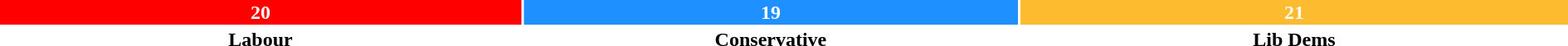<table style="width:100%; text-align:center;">
<tr style="color:white;">
<td style="background:red; width:33.3%;"><strong>20</strong></td>
<td style="background:dodgerblue; width:31.6%;"><strong>19</strong></td>
<td style="background:#FDBB30; width:35%;"><strong>21</strong></td>
</tr>
<tr>
<td><span><strong>Labour</strong></span></td>
<td><span><strong>Conservative</strong></span></td>
<td><span><strong>Lib Dems</strong></span></td>
</tr>
</table>
